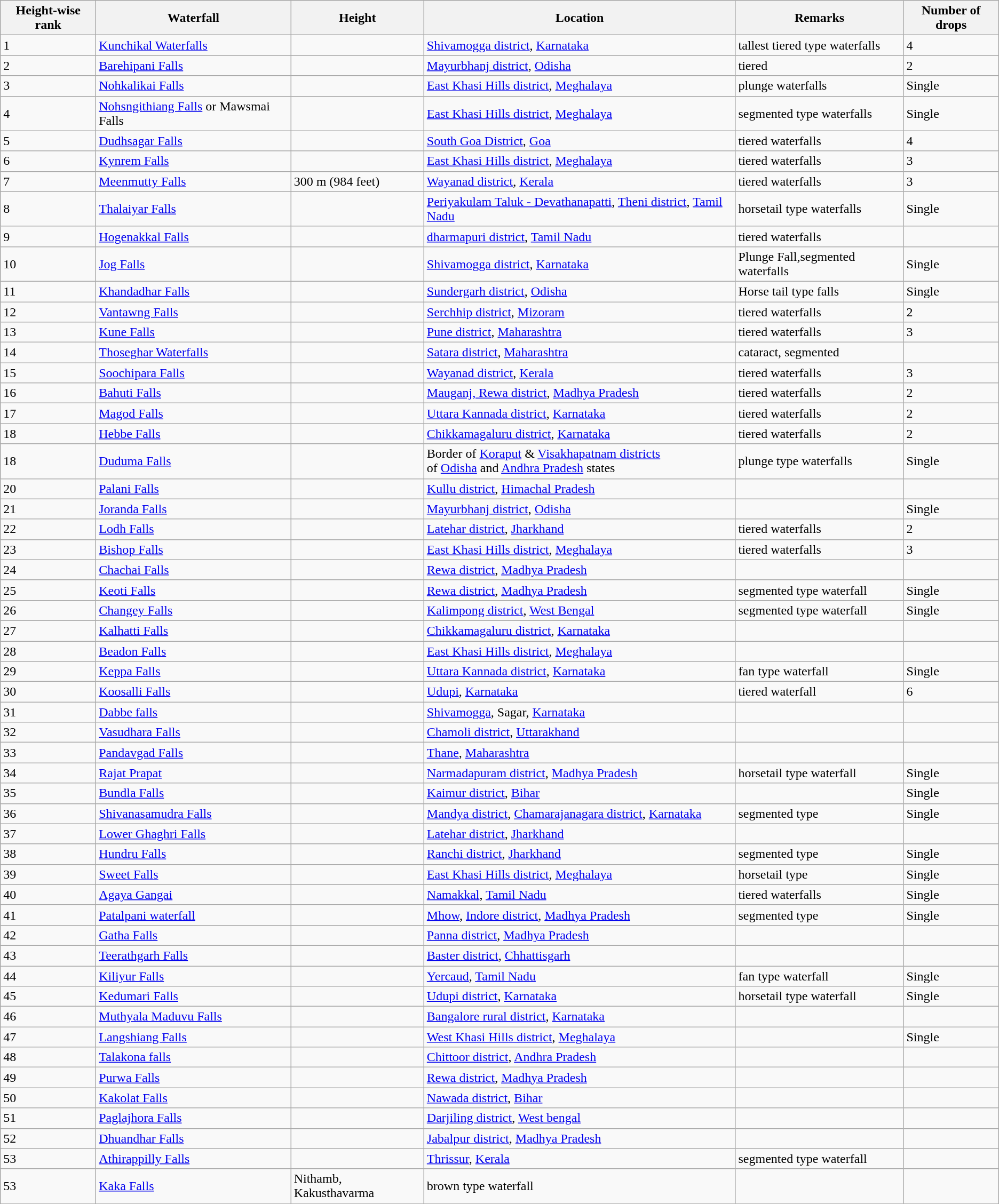<table class="wikitable sortable mw-collapsible mw-uncollapsed">
<tr>
<th>Height-wise rank</th>
<th>Waterfall</th>
<th data-sort-type="number">Height</th>
<th>Location</th>
<th>Remarks</th>
<th>Number of drops</th>
</tr>
<tr>
<td>1</td>
<td><a href='#'>Kunchikal Waterfalls</a></td>
<td></td>
<td><a href='#'>Shivamogga district</a>, <a href='#'>Karnataka</a></td>
<td>tallest tiered type waterfalls</td>
<td>4</td>
</tr>
<tr>
<td>2</td>
<td><a href='#'>Barehipani Falls</a></td>
<td></td>
<td><a href='#'>Mayurbhanj district</a>, <a href='#'>Odisha</a></td>
<td>tiered</td>
<td>2</td>
</tr>
<tr>
<td>3</td>
<td><a href='#'>Nohkalikai Falls</a></td>
<td></td>
<td><a href='#'>East Khasi Hills district</a>, <a href='#'>Meghalaya</a></td>
<td>plunge waterfalls</td>
<td>Single</td>
</tr>
<tr>
<td>4</td>
<td><a href='#'>Nohsngithiang Falls</a> or Mawsmai Falls</td>
<td></td>
<td><a href='#'>East Khasi Hills district</a>, <a href='#'>Meghalaya</a></td>
<td>segmented type waterfalls</td>
<td>Single</td>
</tr>
<tr>
<td>5</td>
<td><a href='#'>Dudhsagar Falls</a></td>
<td></td>
<td><a href='#'>South Goa District</a>, <a href='#'>Goa</a></td>
<td>tiered waterfalls</td>
<td>4</td>
</tr>
<tr>
<td>6</td>
<td><a href='#'>Kynrem Falls</a></td>
<td></td>
<td><a href='#'>East Khasi Hills district</a>, <a href='#'>Meghalaya</a></td>
<td>tiered waterfalls</td>
<td>3</td>
</tr>
<tr>
<td>7</td>
<td><a href='#'>Meenmutty Falls</a></td>
<td>300 m (984 feet)</td>
<td><a href='#'>Wayanad district</a>, <a href='#'>Kerala</a></td>
<td>tiered waterfalls</td>
<td>3</td>
</tr>
<tr>
<td>8</td>
<td><a href='#'>Thalaiyar Falls</a></td>
<td></td>
<td><a href='#'>Periyakulam Taluk - Devathanapatti</a>, <a href='#'>Theni district</a>, <a href='#'>Tamil Nadu</a></td>
<td>horsetail type waterfalls</td>
<td>Single</td>
</tr>
<tr>
<td>9</td>
<td><a href='#'>Hogenakkal Falls</a></td>
<td></td>
<td><a href='#'>dharmapuri district</a>, <a href='#'>Tamil Nadu</a></td>
<td>tiered waterfalls</td>
<td></td>
</tr>
<tr>
<td>10</td>
<td><a href='#'>Jog Falls</a></td>
<td></td>
<td><a href='#'>Shivamogga district</a>, <a href='#'>Karnataka</a></td>
<td>Plunge Fall,segmented waterfalls</td>
<td>Single</td>
</tr>
<tr>
<td>11</td>
<td><a href='#'>Khandadhar Falls</a></td>
<td></td>
<td><a href='#'>Sundergarh district</a>, <a href='#'>Odisha</a></td>
<td>Horse tail type falls</td>
<td>Single</td>
</tr>
<tr>
<td>12</td>
<td><a href='#'>Vantawng Falls</a></td>
<td></td>
<td><a href='#'>Serchhip district</a>, <a href='#'>Mizoram</a></td>
<td>tiered waterfalls</td>
<td>2</td>
</tr>
<tr>
<td>13</td>
<td><a href='#'>Kune Falls</a></td>
<td></td>
<td><a href='#'>Pune district</a>, <a href='#'>Maharashtra</a></td>
<td>tiered waterfalls</td>
<td>3</td>
</tr>
<tr>
<td>14</td>
<td><a href='#'>Thoseghar Waterfalls</a></td>
<td></td>
<td><a href='#'>Satara district</a>, <a href='#'>Maharashtra</a></td>
<td>cataract, segmented</td>
<td></td>
</tr>
<tr>
<td>15</td>
<td><a href='#'>Soochipara Falls</a></td>
<td></td>
<td><a href='#'>Wayanad district</a>, <a href='#'>Kerala</a></td>
<td>tiered waterfalls</td>
<td>3</td>
</tr>
<tr>
<td>16</td>
<td><a href='#'>Bahuti Falls</a></td>
<td></td>
<td><a href='#'>Mauganj, Rewa district</a>, <a href='#'>Madhya Pradesh</a></td>
<td>tiered waterfalls</td>
<td>2</td>
</tr>
<tr>
<td>17</td>
<td><a href='#'>Magod Falls</a></td>
<td></td>
<td><a href='#'>Uttara Kannada district</a>, <a href='#'>Karnataka</a></td>
<td>tiered waterfalls</td>
<td>2</td>
</tr>
<tr>
<td>18</td>
<td><a href='#'>Hebbe Falls</a></td>
<td></td>
<td><a href='#'>Chikkamagaluru district</a>, <a href='#'>Karnataka</a></td>
<td>tiered waterfalls</td>
<td>2</td>
</tr>
<tr>
<td>18</td>
<td><a href='#'>Duduma Falls</a></td>
<td></td>
<td>Border of <a href='#'>Koraput</a> & <a href='#'>Visakhapatnam districts</a><br> of <a href='#'>Odisha</a> and <a href='#'>Andhra Pradesh</a> states</td>
<td>plunge type waterfalls</td>
<td>Single</td>
</tr>
<tr Lakhaniya Dari Falls height 150m Mirzapur, Uttar Pradesh.>
<td>20</td>
<td><a href='#'>Palani Falls</a></td>
<td></td>
<td><a href='#'>Kullu district</a>, <a href='#'>Himachal Pradesh</a></td>
<td></td>
<td></td>
</tr>
<tr>
<td>21</td>
<td><a href='#'>Joranda Falls</a></td>
<td></td>
<td><a href='#'>Mayurbhanj district</a>, <a href='#'>Odisha</a></td>
<td></td>
<td>Single</td>
</tr>
<tr>
<td>22</td>
<td><a href='#'>Lodh Falls</a></td>
<td></td>
<td><a href='#'>Latehar district</a>, <a href='#'>Jharkhand</a></td>
<td>tiered waterfalls</td>
<td>2</td>
</tr>
<tr>
<td>23</td>
<td><a href='#'>Bishop Falls</a></td>
<td></td>
<td><a href='#'>East Khasi Hills district</a>, <a href='#'>Meghalaya</a></td>
<td>tiered waterfalls</td>
<td>3</td>
</tr>
<tr>
<td>24</td>
<td><a href='#'>Chachai Falls</a></td>
<td></td>
<td><a href='#'>Rewa district</a>, <a href='#'>Madhya Pradesh</a></td>
<td></td>
<td></td>
</tr>
<tr>
<td>25</td>
<td><a href='#'>Keoti Falls</a></td>
<td></td>
<td><a href='#'>Rewa district</a>, <a href='#'>Madhya Pradesh</a></td>
<td>segmented type waterfall</td>
<td>Single</td>
</tr>
<tr>
<td>26</td>
<td><a href='#'>Changey Falls</a></td>
<td></td>
<td><a href='#'>Kalimpong district</a>, <a href='#'>West Bengal</a></td>
<td>segmented type waterfall</td>
<td>Single</td>
</tr>
<tr>
<td>27</td>
<td><a href='#'>Kalhatti Falls</a></td>
<td></td>
<td><a href='#'>Chikkamagaluru district</a>, <a href='#'>Karnataka</a></td>
<td></td>
<td></td>
</tr>
<tr>
<td>28</td>
<td><a href='#'>Beadon Falls</a></td>
<td></td>
<td><a href='#'>East Khasi Hills district</a>, <a href='#'>Meghalaya</a></td>
<td></td>
<td></td>
</tr>
<tr>
<td>29</td>
<td><a href='#'>Keppa Falls</a></td>
<td></td>
<td><a href='#'>Uttara Kannada district</a>, <a href='#'>Karnataka</a></td>
<td>fan type waterfall</td>
<td>Single</td>
</tr>
<tr>
<td>30</td>
<td><a href='#'>Koosalli Falls</a></td>
<td></td>
<td><a href='#'>Udupi</a>, <a href='#'>Karnataka</a></td>
<td>tiered waterfall</td>
<td>6</td>
</tr>
<tr>
<td>31</td>
<td><a href='#'>Dabbe falls</a></td>
<td></td>
<td><a href='#'>Shivamogga</a>, Sagar, <a href='#'>Karnataka</a></td>
<td></td>
</tr>
<tr>
<td>32</td>
<td><a href='#'>Vasudhara Falls</a></td>
<td></td>
<td><a href='#'>Chamoli district</a>, <a href='#'>Uttarakhand</a></td>
<td></td>
<td></td>
</tr>
<tr>
<td>33</td>
<td><a href='#'>Pandavgad Falls</a></td>
<td></td>
<td><a href='#'>Thane</a>, <a href='#'>Maharashtra</a></td>
<td></td>
<td></td>
</tr>
<tr>
<td>34</td>
<td><a href='#'>Rajat Prapat</a></td>
<td></td>
<td><a href='#'>Narmadapuram district</a>, <a href='#'>Madhya Pradesh</a></td>
<td>horsetail type waterfall</td>
<td>Single</td>
</tr>
<tr>
<td>35</td>
<td><a href='#'>Bundla Falls</a></td>
<td></td>
<td><a href='#'>Kaimur district</a>, <a href='#'>Bihar</a></td>
<td></td>
<td>Single</td>
</tr>
<tr>
<td>36</td>
<td><a href='#'>Shivanasamudra Falls</a></td>
<td></td>
<td><a href='#'>Mandya district</a>, <a href='#'>Chamarajanagara district</a>, <a href='#'>Karnataka</a></td>
<td>segmented type</td>
<td>Single</td>
</tr>
<tr>
<td>37</td>
<td><a href='#'>Lower Ghaghri Falls</a></td>
<td></td>
<td><a href='#'>Latehar district</a>, <a href='#'>Jharkhand</a></td>
<td></td>
<td></td>
</tr>
<tr>
<td>38</td>
<td><a href='#'>Hundru Falls</a></td>
<td></td>
<td><a href='#'>Ranchi district</a>, <a href='#'>Jharkhand</a></td>
<td>segmented type</td>
<td>Single</td>
</tr>
<tr>
<td>39</td>
<td><a href='#'>Sweet Falls</a></td>
<td></td>
<td><a href='#'>East Khasi Hills district</a>, <a href='#'>Meghalaya</a></td>
<td>horsetail type</td>
<td>Single</td>
</tr>
<tr>
<td>40</td>
<td><a href='#'>Agaya Gangai</a></td>
<td></td>
<td><a href='#'>Namakkal</a>, <a href='#'>Tamil Nadu</a></td>
<td>tiered waterfalls</td>
<td>Single</td>
</tr>
<tr>
<td>41</td>
<td><a href='#'>Patalpani waterfall</a></td>
<td></td>
<td><a href='#'>Mhow</a>, <a href='#'>Indore district</a>, <a href='#'>Madhya Pradesh</a></td>
<td>segmented type</td>
<td>Single</td>
</tr>
<tr>
<td>42</td>
<td><a href='#'>Gatha Falls</a></td>
<td></td>
<td><a href='#'>Panna district</a>, <a href='#'>Madhya Pradesh</a></td>
<td></td>
<td></td>
</tr>
<tr>
<td>43</td>
<td><a href='#'>Teerathgarh Falls</a></td>
<td></td>
<td><a href='#'>Baster district</a>, <a href='#'>Chhattisgarh</a></td>
<td></td>
<td></td>
</tr>
<tr>
<td>44</td>
<td><a href='#'>Kiliyur Falls</a></td>
<td></td>
<td><a href='#'>Yercaud</a>, <a href='#'>Tamil Nadu</a></td>
<td>fan type waterfall</td>
<td>Single</td>
</tr>
<tr>
<td>45</td>
<td><a href='#'>Kedumari Falls</a></td>
<td></td>
<td><a href='#'>Udupi district</a>, <a href='#'>Karnataka</a></td>
<td>horsetail type waterfall</td>
<td>Single</td>
</tr>
<tr>
<td>46</td>
<td><a href='#'>Muthyala Maduvu Falls</a></td>
<td></td>
<td><a href='#'>Bangalore rural district</a>, <a href='#'>Karnataka</a></td>
<td></td>
<td></td>
</tr>
<tr>
<td>47</td>
<td><a href='#'>Langshiang Falls</a></td>
<td></td>
<td><a href='#'>West Khasi Hills district</a>, <a href='#'>Meghalaya</a></td>
<td></td>
<td>Single</td>
</tr>
<tr>
<td>48</td>
<td><a href='#'>Talakona falls</a></td>
<td></td>
<td><a href='#'>Chittoor district</a>, <a href='#'>Andhra Pradesh</a></td>
<td></td>
<td></td>
</tr>
<tr>
<td>49</td>
<td><a href='#'>Purwa Falls</a></td>
<td></td>
<td><a href='#'>Rewa district</a>, <a href='#'>Madhya Pradesh</a></td>
<td></td>
<td></td>
</tr>
<tr>
<td>50</td>
<td><a href='#'>Kakolat Falls</a></td>
<td></td>
<td><a href='#'>Nawada district</a>, <a href='#'>Bihar</a></td>
<td></td>
<td></td>
</tr>
<tr>
<td>51</td>
<td><a href='#'>Paglajhora Falls</a></td>
<td></td>
<td><a href='#'>Darjiling district</a>, <a href='#'>West bengal</a></td>
<td></td>
<td></td>
</tr>
<tr>
<td>52</td>
<td><a href='#'>Dhuandhar Falls</a></td>
<td></td>
<td><a href='#'>Jabalpur district</a>, <a href='#'>Madhya Pradesh</a></td>
<td></td>
<td></td>
</tr>
<tr>
<td>53</td>
<td><a href='#'>Athirappilly Falls</a></td>
<td></td>
<td><a href='#'>Thrissur</a>, <a href='#'>Kerala</a></td>
<td>segmented type waterfall</td>
<td></td>
</tr>
<tr>
<td>53</td>
<td><a href='#'>Kaka Falls</a></td>
<td>Nithamb, Kakusthavarma</td>
<td>brown type waterfall</td>
<td></td>
</tr>
</table>
